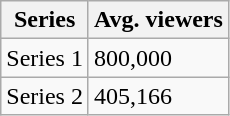<table class="wikitable">
<tr>
<th>Series</th>
<th>Avg. viewers</th>
</tr>
<tr>
<td>Series 1</td>
<td>800,000</td>
</tr>
<tr>
<td>Series 2</td>
<td>405,166</td>
</tr>
</table>
